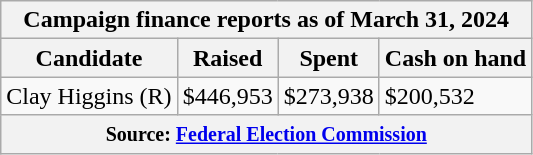<table class="wikitable sortable">
<tr>
<th colspan=4>Campaign finance reports as of March 31, 2024</th>
</tr>
<tr style="text-align:center;">
<th>Candidate</th>
<th>Raised</th>
<th>Spent</th>
<th>Cash on hand</th>
</tr>
<tr>
<td>Clay Higgins (R)</td>
<td>$446,953</td>
<td>$273,938</td>
<td>$200,532</td>
</tr>
<tr>
<th colspan="4"><small>Source: <a href='#'>Federal Election Commission</a></small></th>
</tr>
</table>
